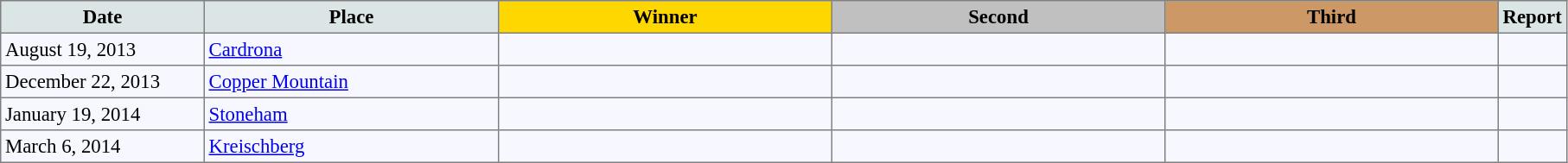<table bgcolor="#f7f8ff" cellpadding="3" cellspacing="0" border="1" style="font-size: 95%; border: gray solid 1px; border-collapse: collapse;">
<tr bgcolor="#CCCCCC">
<td align="center" bgcolor="#DCE5E5" width="150"><strong>Date</strong></td>
<td align="center" bgcolor="#DCE5E5" width="220"><strong>Place</strong></td>
<td align="center" bgcolor="gold" width="250"><strong>Winner</strong></td>
<td align="center" bgcolor="silver" width="250"><strong>Second</strong></td>
<td align="center" bgcolor="CC9966" width="250"><strong>Third</strong></td>
<td align="center" bgcolor="#DCE5E5"><strong>Report</strong></td>
</tr>
<tr align="left">
<td>August 19, 2013</td>
<td> <a href='#'>Cardrona</a></td>
<td></td>
<td></td>
<td></td>
<td></td>
</tr>
<tr align="left">
<td>December 22, 2013</td>
<td> <a href='#'>Copper Mountain</a></td>
<td></td>
<td></td>
<td></td>
<td></td>
</tr>
<tr align="left">
<td>January 19, 2014</td>
<td> <a href='#'>Stoneham</a></td>
<td></td>
<td></td>
<td></td>
<td></td>
</tr>
<tr align="left">
<td>March 6, 2014</td>
<td> <a href='#'>Kreischberg</a></td>
<td></td>
<td></td>
<td></td>
<td></td>
</tr>
</table>
